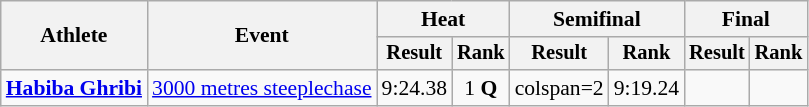<table class="wikitable" style="font-size:90%">
<tr>
<th rowspan="2">Athlete</th>
<th rowspan="2">Event</th>
<th colspan="2">Heat</th>
<th colspan="2">Semifinal</th>
<th colspan="2">Final</th>
</tr>
<tr style="font-size:95%">
<th>Result</th>
<th>Rank</th>
<th>Result</th>
<th>Rank</th>
<th>Result</th>
<th>Rank</th>
</tr>
<tr style=text-align:center>
<td style=text-align:left><strong><a href='#'>Habiba Ghribi</a></strong></td>
<td style=text-align:left><a href='#'>3000 metres steeplechase</a></td>
<td>9:24.38</td>
<td>1 <strong>Q</strong></td>
<td>colspan=2 </td>
<td>9:19.24</td>
<td></td>
</tr>
</table>
